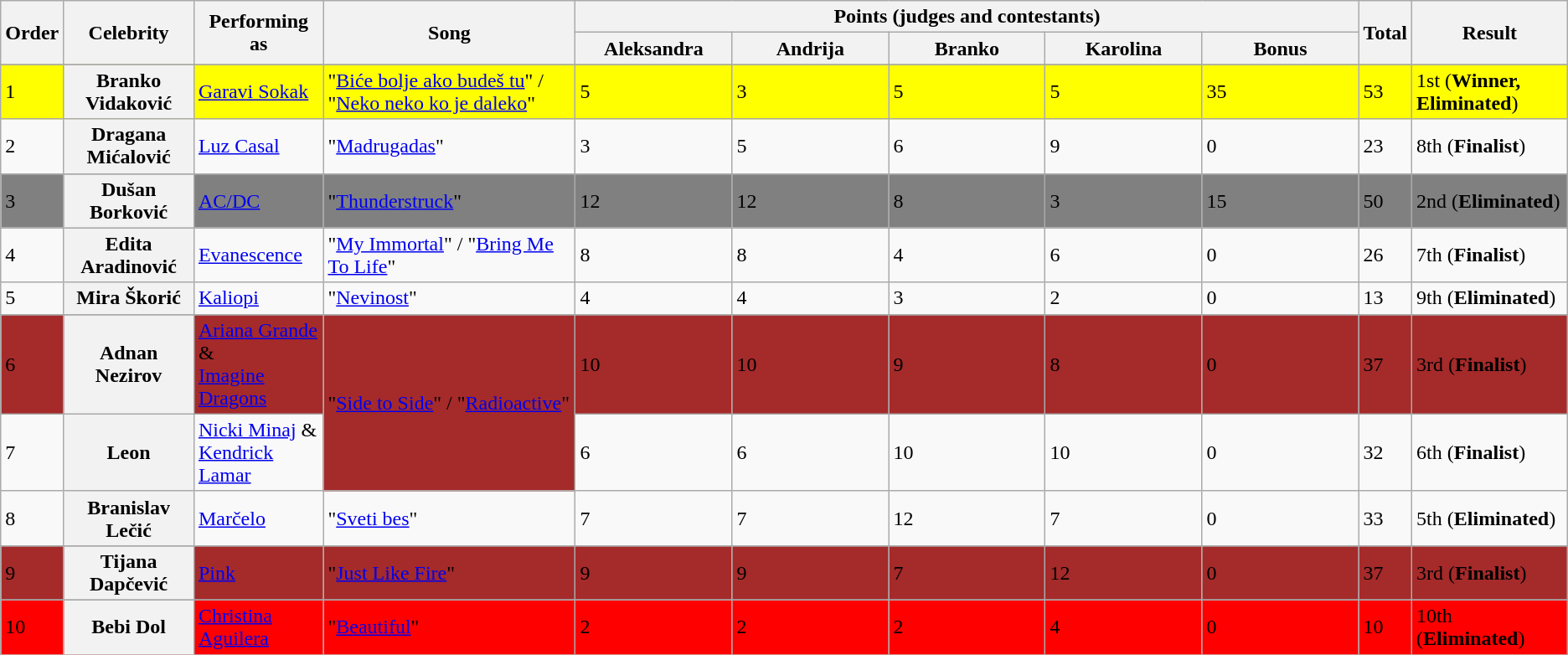<table class=wikitable>
<tr>
<th rowspan="2">Order</th>
<th rowspan="2">Celebrity</th>
<th rowspan="2">Performing as</th>
<th rowspan="2">Song</th>
<th colspan="5" style="width:50%;">Points (judges and contestants)</th>
<th rowspan="2">Total</th>
<th rowspan="2">Result</th>
</tr>
<tr>
<th style="width:10%;">Aleksandra</th>
<th style="width:10%;">Andrija</th>
<th style="width:10%;">Branko</th>
<th style="width:10%;">Karolina</th>
<th style="width:10%;">Bonus</th>
</tr>
<tr>
</tr>
<tr bgcolor="yellow">
<td>1</td>
<th scope="row">Branko Vidaković</th>
<td><a href='#'>Garavi Sokak</a></td>
<td>"<a href='#'>Biće bolje ako budeš tu</a>" / "<a href='#'>Neko neko ko je daleko</a>"</td>
<td>5</td>
<td>3</td>
<td>5</td>
<td>5</td>
<td>35</td>
<td>53</td>
<td>1st (<strong>Winner, Eliminated</strong>)</td>
</tr>
<tr>
<td>2</td>
<th scope="row">Dragana Mićalović</th>
<td><a href='#'>Luz Casal</a></td>
<td>"<a href='#'>Madrugadas</a>"</td>
<td>3</td>
<td>5</td>
<td>6</td>
<td>9</td>
<td>0</td>
<td>23</td>
<td>8th (<strong>Finalist</strong>)</td>
</tr>
<tr>
</tr>
<tr bgcolor="grey">
<td>3</td>
<th scope="row">Dušan Borković</th>
<td><a href='#'>AC/DC</a></td>
<td>"<a href='#'>Thunderstruck</a>"</td>
<td>12</td>
<td>12</td>
<td>8</td>
<td>3</td>
<td>15</td>
<td>50</td>
<td>2nd (<strong>Eliminated</strong>)</td>
</tr>
<tr>
<td>4</td>
<th scope="row">Edita Aradinović</th>
<td><a href='#'>Evanescence</a></td>
<td>"<a href='#'>My Immortal</a>" / "<a href='#'>Bring Me To Life</a>"</td>
<td>8</td>
<td>8</td>
<td>4</td>
<td>6</td>
<td>0</td>
<td>26</td>
<td>7th (<strong>Finalist</strong>)</td>
</tr>
<tr>
<td>5</td>
<th scope="row">Mira Škorić</th>
<td><a href='#'>Kaliopi</a></td>
<td>"<a href='#'>Nevinost</a>"</td>
<td>4</td>
<td>4</td>
<td>3</td>
<td>2</td>
<td>0</td>
<td>13</td>
<td>9th (<strong>Eliminated</strong>)</td>
</tr>
<tr>
</tr>
<tr bgcolor="brown">
<td>6</td>
<th scope="row">Adnan Nezirov</th>
<td><a href='#'>Ariana Grande</a> &<br><a href='#'>Imagine Dragons</a></td>
<td rowspan="2">"<a href='#'>Side to Side</a>" / "<a href='#'>Radioactive</a>" </td>
<td>10</td>
<td>10</td>
<td>9</td>
<td>8</td>
<td>0</td>
<td>37</td>
<td>3rd (<strong>Finalist</strong>)</td>
</tr>
<tr>
<td>7</td>
<th scope="row">Leon</th>
<td><a href='#'>Nicki Minaj</a> &<br><a href='#'>Kendrick Lamar</a></td>
<td>6</td>
<td>6</td>
<td>10</td>
<td>10</td>
<td>0</td>
<td>32</td>
<td>6th (<strong>Finalist</strong>)</td>
</tr>
<tr>
<td>8</td>
<th scope="row">Branislav Lečić</th>
<td><a href='#'>Marčelo</a></td>
<td>"<a href='#'>Sveti bes</a>"</td>
<td>7</td>
<td>7</td>
<td>12</td>
<td>7</td>
<td>0</td>
<td>33</td>
<td>5th (<strong>Eliminated</strong>)</td>
</tr>
<tr>
</tr>
<tr bgcolor="brown">
<td>9</td>
<th scope="row">Tijana Dapčević</th>
<td><a href='#'>Pink</a></td>
<td>"<a href='#'>Just Like Fire</a>"</td>
<td>9</td>
<td>9</td>
<td>7</td>
<td>12</td>
<td>0</td>
<td>37</td>
<td>3rd (<strong>Finalist</strong>)</td>
</tr>
<tr>
</tr>
<tr bgcolor="red">
<td>10</td>
<th scope="row">Bebi Dol</th>
<td><a href='#'>Christina Aguilera</a></td>
<td>"<a href='#'>Beautiful</a>"</td>
<td>2</td>
<td>2</td>
<td>2</td>
<td>4</td>
<td>0</td>
<td>10</td>
<td>10th (<strong>Eliminated</strong>)</td>
</tr>
</table>
